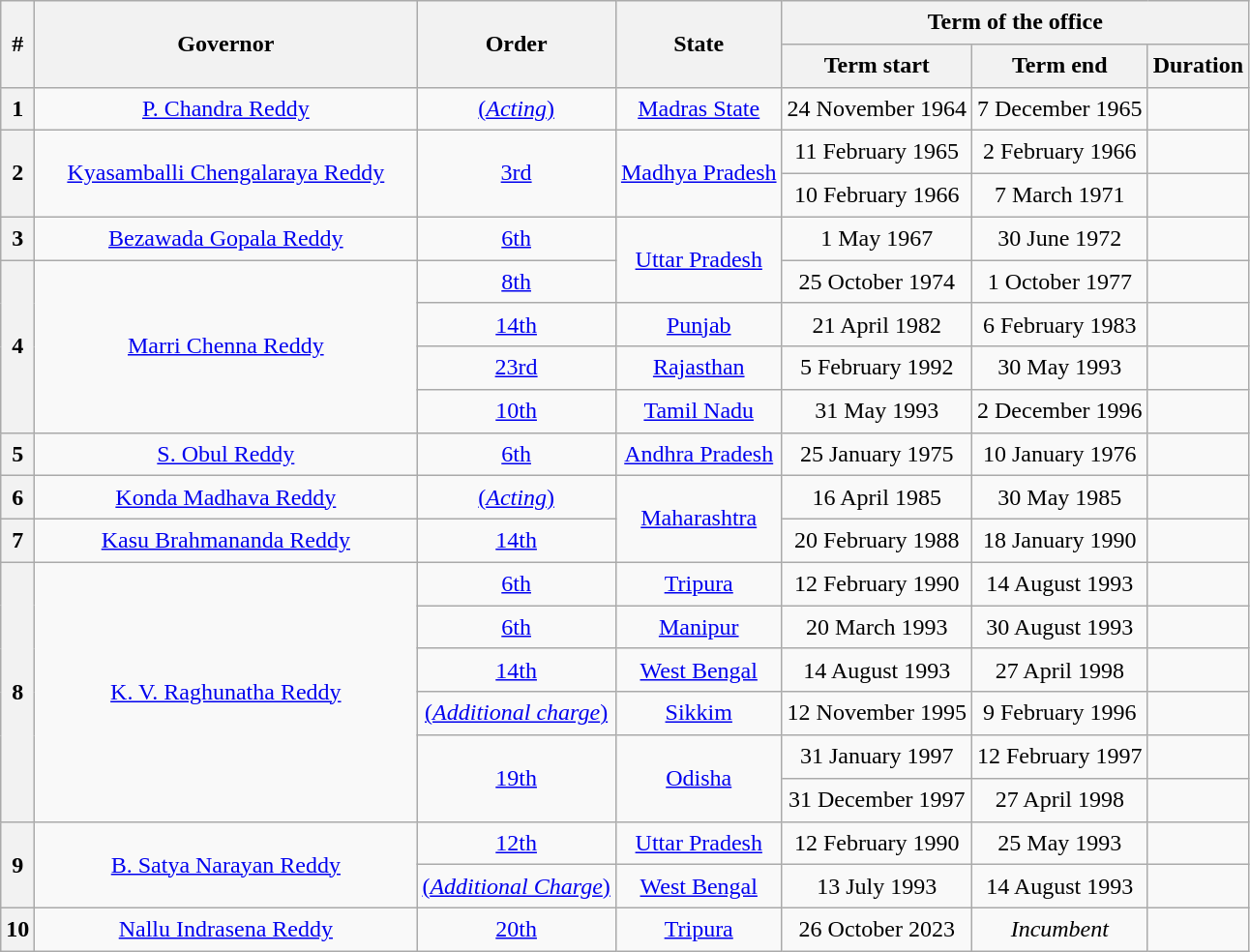<table class="wikitable" style="line-height:1.4em; text-align:center">
<tr>
<th rowspan="2">#</th>
<th rowspan="2" style="width:16em">Governor</th>
<th rowspan="2">Order</th>
<th rowspan="2">State</th>
<th colspan="3">Term of the office</th>
</tr>
<tr>
<th>Term start</th>
<th>Term end</th>
<th>Duration</th>
</tr>
<tr>
<th>1</th>
<td><a href='#'>P. Chandra Reddy</a></td>
<td><a href='#'>(<em>Acting</em>)</a></td>
<td><a href='#'>Madras State</a></td>
<td>24 November 1964</td>
<td>7 December 1965</td>
<td><strong></strong></td>
</tr>
<tr>
<th rowspan="2">2</th>
<td rowspan="2"><a href='#'> Kyasamballi Chengalaraya Reddy</a></td>
<td rowspan="2"><a href='#'>3rd</a></td>
<td rowspan="2"><a href='#'>Madhya Pradesh</a></td>
<td>11 February 1965</td>
<td>2 February 1966</td>
<td><strong></strong></td>
</tr>
<tr>
<td>10 February 1966</td>
<td>7 March 1971</td>
<td><strong></strong></td>
</tr>
<tr>
<th>3</th>
<td><a href='#'>Bezawada Gopala Reddy</a></td>
<td><a href='#'>6th</a></td>
<td rowspan="2"><a href='#'>Uttar Pradesh</a></td>
<td>1 May 1967</td>
<td>30 June 1972</td>
<td><strong></strong></td>
</tr>
<tr>
<th rowspan="4">4</th>
<td rowspan="4"><a href='#'>Marri Chenna Reddy</a></td>
<td><a href='#'>8th</a></td>
<td>25 October 1974</td>
<td>1 October 1977</td>
<td><strong></strong></td>
</tr>
<tr>
<td><a href='#'>14th</a></td>
<td><a href='#'>Punjab</a></td>
<td>21 April 1982</td>
<td>6 February 1983</td>
<td><strong></strong></td>
</tr>
<tr>
<td><a href='#'>23rd</a></td>
<td><a href='#'>Rajasthan</a></td>
<td>5 February 1992</td>
<td>30 May 1993</td>
<td><strong></strong></td>
</tr>
<tr>
<td><a href='#'>10th</a></td>
<td><a href='#'>Tamil Nadu</a></td>
<td>31 May 1993</td>
<td>2 December 1996</td>
<td><strong></strong></td>
</tr>
<tr>
<th>5</th>
<td><a href='#'>S. Obul Reddy</a></td>
<td><a href='#'>6th</a></td>
<td><a href='#'>Andhra Pradesh</a></td>
<td>25 January 1975</td>
<td>10 January 1976</td>
<td><strong></strong></td>
</tr>
<tr>
<th>6</th>
<td><a href='#'>Konda Madhava Reddy</a></td>
<td><a href='#'>(<em>Acting</em>)</a></td>
<td rowspan="2"><a href='#'>Maharashtra</a></td>
<td>16 April 1985</td>
<td>30 May 1985</td>
<td><strong></strong></td>
</tr>
<tr>
<th>7</th>
<td><a href='#'>Kasu Brahmananda Reddy</a></td>
<td><a href='#'>14th</a></td>
<td>20 February 1988</td>
<td>18 January 1990</td>
<td><strong></strong></td>
</tr>
<tr>
<th rowspan="6">8</th>
<td rowspan="6"><a href='#'>K. V. Raghunatha Reddy</a></td>
<td><a href='#'>6th</a></td>
<td><a href='#'>Tripura</a></td>
<td>12 February 1990</td>
<td>14 August 1993</td>
<td><strong></strong></td>
</tr>
<tr>
<td><a href='#'>6th</a></td>
<td><a href='#'>Manipur</a></td>
<td>20 March 1993</td>
<td>30 August 1993</td>
<td><strong></strong></td>
</tr>
<tr>
<td><a href='#'>14th</a></td>
<td><a href='#'>West Bengal</a></td>
<td>14 August 1993</td>
<td>27 April 1998</td>
<td><strong></strong></td>
</tr>
<tr>
<td><a href='#'>(<em>Additional charge</em>)</a></td>
<td><a href='#'>Sikkim</a></td>
<td>12 November 1995</td>
<td>9 February 1996</td>
<td><strong></strong></td>
</tr>
<tr>
<td rowspan="2"><a href='#'>19th</a></td>
<td rowspan="2"><a href='#'>Odisha</a></td>
<td>31 January 1997</td>
<td>12 February 1997</td>
<td><strong></strong></td>
</tr>
<tr>
<td>31 December 1997</td>
<td>27 April 1998</td>
<td><strong></strong></td>
</tr>
<tr>
<th rowspan="2">9</th>
<td rowspan="2"><a href='#'>B. Satya Narayan Reddy</a></td>
<td><a href='#'>12th</a></td>
<td><a href='#'>Uttar Pradesh</a></td>
<td>12 February 1990</td>
<td>25 May 1993</td>
<td><strong></strong></td>
</tr>
<tr>
<td><a href='#'>(<em>Additional Charge</em>)</a></td>
<td><a href='#'>West Bengal</a></td>
<td>13 July 1993</td>
<td>14 August 1993</td>
<td><strong></strong></td>
</tr>
<tr>
<th>10</th>
<td><a href='#'>Nallu Indrasena Reddy</a></td>
<td><a href='#'>20th</a></td>
<td><a href='#'>Tripura</a></td>
<td>26 October 2023</td>
<td><em>Incumbent</em></td>
<td><strong></strong></td>
</tr>
</table>
